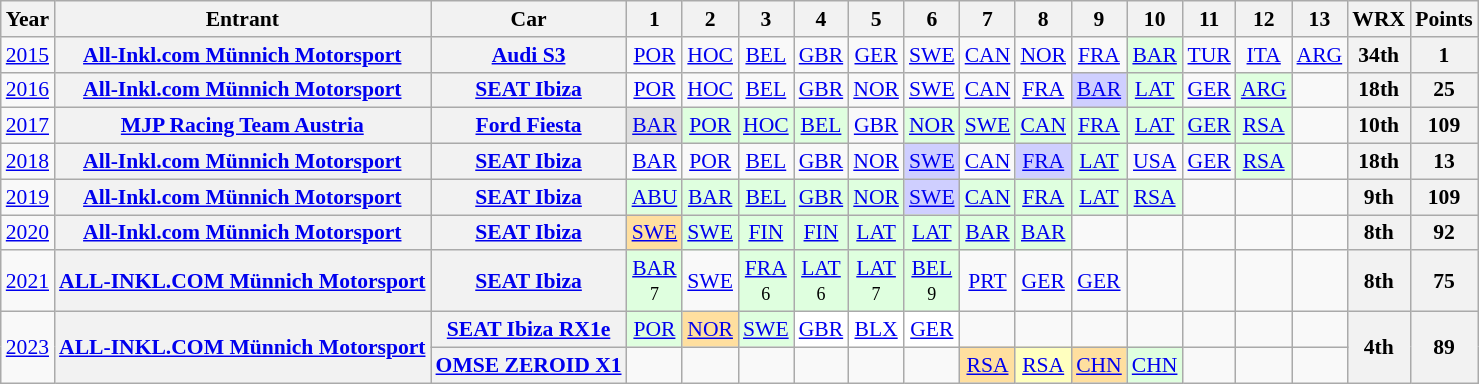<table class="wikitable" border="1" style="text-align:center; font-size:90%;">
<tr valign="top">
<th>Year</th>
<th>Entrant</th>
<th>Car</th>
<th>1</th>
<th>2</th>
<th>3</th>
<th>4</th>
<th>5</th>
<th>6</th>
<th>7</th>
<th>8</th>
<th>9</th>
<th>10</th>
<th>11</th>
<th>12</th>
<th>13</th>
<th>WRX</th>
<th>Points</th>
</tr>
<tr>
<td><a href='#'>2015</a></td>
<th><a href='#'>All-Inkl.com Münnich Motorsport</a></th>
<th><a href='#'>Audi S3</a></th>
<td><a href='#'>POR</a></td>
<td><a href='#'>HOC</a></td>
<td><a href='#'>BEL</a></td>
<td><a href='#'>GBR</a></td>
<td><a href='#'>GER</a></td>
<td><a href='#'>SWE</a></td>
<td><a href='#'>CAN</a></td>
<td><a href='#'>NOR</a></td>
<td><a href='#'>FRA</a></td>
<td style="background:#DFFFDF;"><a href='#'>BAR</a><br></td>
<td><a href='#'>TUR</a></td>
<td><a href='#'>ITA</a></td>
<td><a href='#'>ARG</a></td>
<th>34th</th>
<th>1</th>
</tr>
<tr>
<td><a href='#'>2016</a></td>
<th><a href='#'>All-Inkl.com Münnich Motorsport</a></th>
<th><a href='#'>SEAT Ibiza</a></th>
<td><a href='#'>POR</a></td>
<td><a href='#'>HOC</a></td>
<td><a href='#'>BEL</a></td>
<td><a href='#'>GBR</a></td>
<td><a href='#'>NOR</a></td>
<td><a href='#'>SWE</a></td>
<td><a href='#'>CAN</a></td>
<td><a href='#'>FRA</a></td>
<td style="background:#CFCFFF;"><a href='#'>BAR</a><br></td>
<td style="background:#DFFFDF;"><a href='#'>LAT</a><br></td>
<td><a href='#'>GER</a></td>
<td style="background:#DFFFDF;"><a href='#'>ARG</a><br></td>
<td></td>
<th>18th</th>
<th>25</th>
</tr>
<tr>
<td><a href='#'>2017</a></td>
<th><a href='#'>MJP Racing Team Austria</a></th>
<th><a href='#'>Ford Fiesta</a></th>
<td style="background:#DFDFDF;"><a href='#'>BAR</a><br></td>
<td style="background:#DFFFDF;"><a href='#'>POR</a><br></td>
<td style="background:#DFFFDF;"><a href='#'>HOC</a><br></td>
<td style="background:#DFFFDF;"><a href='#'>BEL</a><br></td>
<td><a href='#'>GBR</a></td>
<td style="background:#DFFFDF;"><a href='#'>NOR</a><br></td>
<td style="background:#DFFFDF;"><a href='#'>SWE</a><br></td>
<td style="background:#DFFFDF;"><a href='#'>CAN</a><br></td>
<td style="background:#DFFFDF;"><a href='#'>FRA</a><br></td>
<td style="background:#DFFFDF;"><a href='#'>LAT</a><br></td>
<td style="background:#DFFFDF;"><a href='#'>GER</a><br></td>
<td style="background:#DFFFDF;"><a href='#'>RSA</a><br></td>
<td></td>
<th>10th</th>
<th>109</th>
</tr>
<tr>
<td><a href='#'>2018</a></td>
<th><a href='#'>All-Inkl.com Münnich Motorsport</a></th>
<th><a href='#'>SEAT Ibiza</a></th>
<td><a href='#'>BAR</a></td>
<td><a href='#'>POR</a></td>
<td><a href='#'>BEL</a></td>
<td><a href='#'>GBR</a></td>
<td><a href='#'>NOR</a></td>
<td style="background:#CFCFFF;"><a href='#'>SWE</a><br></td>
<td><a href='#'>CAN</a></td>
<td style="background:#CFCFFF;"><a href='#'>FRA</a><br></td>
<td style="background:#DFFFDF;"><a href='#'>LAT</a><br></td>
<td><a href='#'>USA</a></td>
<td><a href='#'>GER</a></td>
<td style="background:#DFFFDF;"><a href='#'>RSA</a><br></td>
<td></td>
<th>18th</th>
<th>13</th>
</tr>
<tr>
<td><a href='#'>2019</a></td>
<th><a href='#'>All-Inkl.com Münnich Motorsport</a></th>
<th><a href='#'>SEAT Ibiza</a></th>
<td style="background:#DFFFDF;"><a href='#'>ABU</a><br></td>
<td style="background:#DFFFDF;"><a href='#'>BAR</a><br></td>
<td style="background:#DFFFDF;"><a href='#'>BEL</a><br></td>
<td style="background:#DFFFDF;"><a href='#'>GBR</a><br></td>
<td style="background:#DFFFDF;"><a href='#'>NOR</a><br></td>
<td style="background:#CFCFFF;"><a href='#'>SWE</a><br></td>
<td style="background:#DFFFDF;"><a href='#'>CAN</a><br></td>
<td style="background:#DFFFDF;"><a href='#'>FRA</a><br></td>
<td style="background:#DFFFDF;"><a href='#'>LAT</a><br></td>
<td style="background:#DFFFDF;"><a href='#'>RSA</a><br></td>
<td></td>
<td></td>
<td></td>
<th>9th</th>
<th>109</th>
</tr>
<tr>
<td><a href='#'>2020</a></td>
<th><a href='#'>All-Inkl.com Münnich Motorsport</a></th>
<th><a href='#'>SEAT Ibiza</a></th>
<td style="background:#FFDF9F;"><a href='#'>SWE</a><br></td>
<td style="background:#DFFFDF;"><a href='#'>SWE</a><br></td>
<td style="background:#DFFFDF;"><a href='#'>FIN</a><br></td>
<td style="background:#DFFFDF;"><a href='#'>FIN</a><br></td>
<td style="background:#DFFFDF;"><a href='#'>LAT</a><br></td>
<td style="background:#DFFFDF;"><a href='#'>LAT</a><br></td>
<td style="background:#DFFFDF;"><a href='#'>BAR</a><br></td>
<td style="background:#DFFFDF;"><a href='#'>BAR</a><br></td>
<td></td>
<td></td>
<td></td>
<td></td>
<td></td>
<th>8th</th>
<th>92</th>
</tr>
<tr>
<td><a href='#'>2021</a></td>
<th><a href='#'>ALL-INKL.COM Münnich Motorsport</a></th>
<th><a href='#'>SEAT Ibiza</a></th>
<td style="background:#DFFFDF;"><a href='#'>BAR</a><br><small>7</small></td>
<td><a href='#'>SWE</a></td>
<td style="background:#DFFFDF;"><a href='#'>FRA</a><br><small>6</small></td>
<td style="background:#DFFFDF;"><a href='#'>LAT</a><br><small>6</small></td>
<td style="background:#DFFFDF;"><a href='#'>LAT</a><br><small>7</small></td>
<td style="background:#DFFFDF;"><a href='#'>BEL</a><br><small>9</small></td>
<td><a href='#'>PRT</a></td>
<td><a href='#'>GER</a></td>
<td><a href='#'>GER</a></td>
<td></td>
<td></td>
<td></td>
<td></td>
<th>8th</th>
<th>75</th>
</tr>
<tr>
<td rowspan=2><a href='#'>2023</a></td>
<th rowspan=2><a href='#'>ALL-INKL.COM Münnich Motorsport</a></th>
<th><a href='#'>SEAT Ibiza RX1e</a></th>
<td style="background:#DFFFDF;"><a href='#'>POR</a><br></td>
<td style="background:#FFDF9F;"><a href='#'>NOR</a><br></td>
<td style="background:#DFFFDF;"><a href='#'>SWE</a><br></td>
<td style="background:#ffffff;"><a href='#'>GBR</a><br></td>
<td style="background:#ffffff;"><a href='#'>BLX</a><br></td>
<td style="background:#ffffff;"><a href='#'>GER</a><br></td>
<td></td>
<td></td>
<td></td>
<td></td>
<td></td>
<td></td>
<td></td>
<th rowspan=2>4th</th>
<th rowspan=2>89</th>
</tr>
<tr>
<th><a href='#'>OMSE ZEROID X1</a></th>
<td></td>
<td></td>
<td></td>
<td></td>
<td></td>
<td></td>
<td style="background:#FFDF9F;"><a href='#'>RSA</a><br></td>
<td style="background:#ffffbf;"><a href='#'>RSA</a><br></td>
<td style="background:#FFDF9F;"><a href='#'>CHN</a><br></td>
<td style="background:#DFFFDF;"><a href='#'>CHN</a><br></td>
<td></td>
<td></td>
<td></td>
</tr>
</table>
